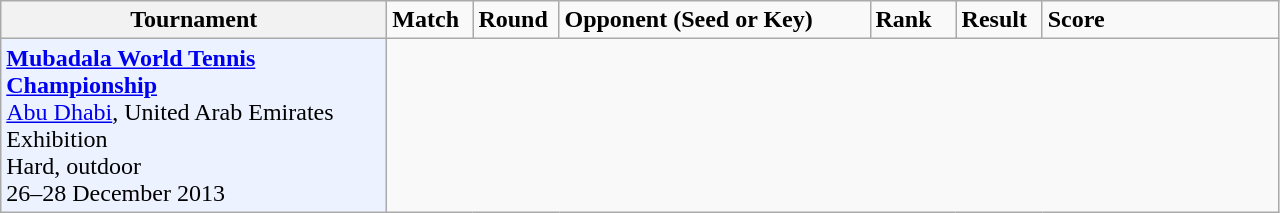<table class="wikitable">
<tr style="font-weight:bold">
<th style="width:250px;">Tournament</th>
<td style="width:50px;">Match</td>
<td style="width:50px;">Round</td>
<td style="width:200px;">Opponent (Seed or Key)</td>
<td style="width:50px;">Rank</td>
<td style="width:50px;">Result</td>
<td style="width:150px;">Score</td>
</tr>
<tr>
<td rowspan="3" style="background:#ecf2ff; text-align:left; vertical-align:top;"><strong><a href='#'>Mubadala World Tennis Championship</a></strong><br> <a href='#'>Abu Dhabi</a>, United Arab Emirates <br> Exhibition <br> Hard, outdoor <br> 26–28 December 2013<br>
</td>
</tr>
</table>
